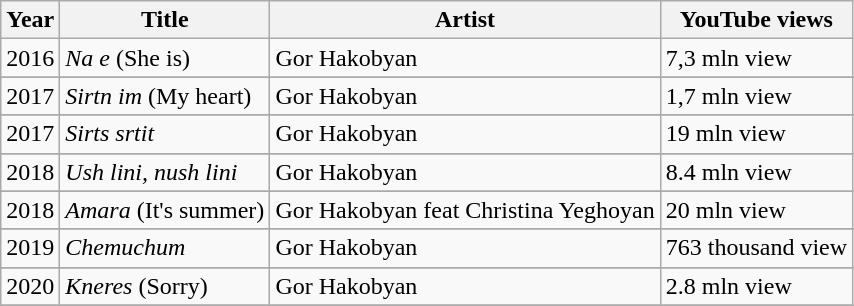<table class="wikitable sortable">
<tr>
<th scope="col">Year</th>
<th scope="col">Title</th>
<th scope="col">Artist</th>
<th scope="col">YouTube views</th>
</tr>
<tr>
<td align="center">2016</td>
<td scope="col"><em>Na e</em> (She is)</td>
<td>Gor Hakobyan</td>
<td>7,3 mln view</td>
</tr>
<tr>
</tr>
<tr>
<td align="center">2017</td>
<td scope="col"><em>Sirtn im</em> (My heart)</td>
<td>Gor Hakobyan</td>
<td>1,7 mln view</td>
</tr>
<tr>
</tr>
<tr>
<td align="center">2017</td>
<td scope="col"><em>Sirts srtit</em></td>
<td>Gor Hakobyan</td>
<td>19 mln view</td>
</tr>
<tr>
</tr>
<tr>
<td align="center">2018</td>
<td scope="col"><em>Ush lini, nush lini</em></td>
<td>Gor Hakobyan</td>
<td>8.4 mln view</td>
</tr>
<tr>
</tr>
<tr>
<td align="center">2018</td>
<td scope="col"><em>Amara</em> (It's summer)</td>
<td>Gor Hakobyan feat Christina Yeghoyan</td>
<td>20 mln view</td>
</tr>
<tr>
</tr>
<tr>
<td align="center">2019</td>
<td scope="col"><em>Chemuchum</em></td>
<td>Gor Hakobyan</td>
<td>763 thousand view</td>
</tr>
<tr>
</tr>
<tr>
<td align="center">2020</td>
<td scope="col"><em>Kneres</em> (Sorry)</td>
<td>Gor Hakobyan</td>
<td>2.8 mln view</td>
</tr>
<tr>
</tr>
</table>
